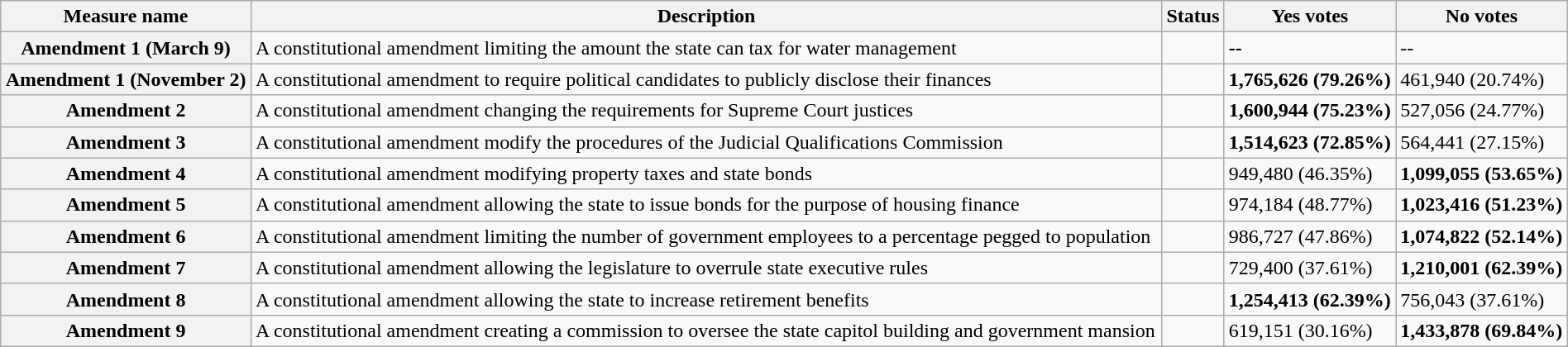<table class="wikitable sortable plainrowheaders" style="width:100%">
<tr>
<th scope="col">Measure name</th>
<th class="unsortable" scope="col">Description</th>
<th scope="col">Status</th>
<th scope="col">Yes votes</th>
<th scope="col">No votes</th>
</tr>
<tr>
<th scope="row">Amendment 1 (March 9)</th>
<td>A constitutional amendment limiting the amount the state can tax for water management</td>
<td></td>
<td><strong>--</strong></td>
<td>--</td>
</tr>
<tr>
<th scope="row">Amendment 1 (November 2)</th>
<td>A constitutional amendment to require political candidates to publicly disclose their finances</td>
<td></td>
<td><strong>1,765,626 (79.26%)</strong></td>
<td>461,940 (20.74%)</td>
</tr>
<tr>
<th scope="row">Amendment 2</th>
<td>A constitutional amendment changing the requirements for Supreme Court justices</td>
<td></td>
<td><strong>1,600,944 (75.23%)</strong></td>
<td>527,056 (24.77%)</td>
</tr>
<tr>
<th scope="row">Amendment 3</th>
<td>A constitutional amendment modify the procedures of the Judicial Qualifications Commission</td>
<td></td>
<td><strong>1,514,623 (72.85%)</strong></td>
<td>564,441 (27.15%)</td>
</tr>
<tr>
<th scope="row">Amendment 4</th>
<td>A constitutional amendment modifying property taxes and state bonds</td>
<td></td>
<td>949,480 (46.35%)</td>
<td><strong>1,099,055 (53.65%)</strong></td>
</tr>
<tr>
<th scope="row">Amendment 5</th>
<td>A constitutional amendment allowing the state to issue bonds for the purpose of housing finance</td>
<td></td>
<td>974,184 (48.77%)</td>
<td><strong>1,023,416 (51.23%)</strong></td>
</tr>
<tr>
<th scope="row">Amendment 6</th>
<td>A constitutional amendment limiting the number of government employees to a percentage pegged to population</td>
<td></td>
<td>986,727 (47.86%)</td>
<td><strong>1,074,822 (52.14%)</strong></td>
</tr>
<tr>
<th scope="row">Amendment 7</th>
<td>A constitutional amendment allowing the legislature to overrule state executive rules</td>
<td></td>
<td>729,400 (37.61%)</td>
<td><strong>1,210,001 (62.39%)</strong></td>
</tr>
<tr>
<th scope="row">Amendment 8</th>
<td>A constitutional amendment allowing the state to increase retirement benefits</td>
<td></td>
<td><strong>1,254,413 (62.39%)</strong></td>
<td>756,043 (37.61%)</td>
</tr>
<tr>
<th scope="row">Amendment 9</th>
<td>A constitutional amendment creating a commission to oversee the state capitol building and government mansion</td>
<td></td>
<td>619,151 (30.16%)</td>
<td><strong>1,433,878 (69.84%)</strong></td>
</tr>
</table>
